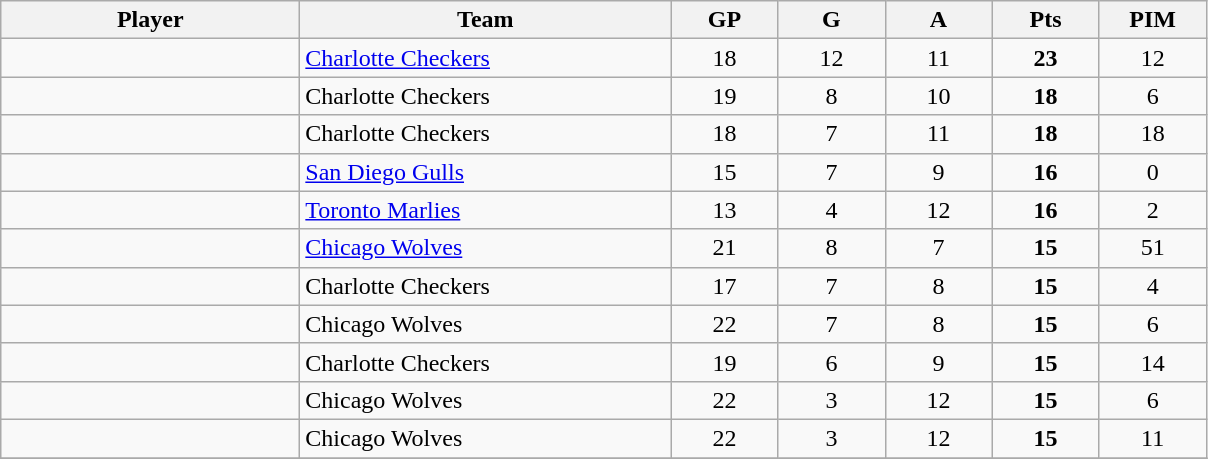<table class="wikitable sortable" style="text-align:center">
<tr>
<th style="width:12em">Player</th>
<th style="width:15em">Team</th>
<th style="width:4em">GP</th>
<th style="width:4em">G</th>
<th style="width:4em">A</th>
<th style="width:4em">Pts</th>
<th style="width:4em">PIM</th>
</tr>
<tr>
<td align=left></td>
<td align=left><a href='#'>Charlotte Checkers</a></td>
<td>18</td>
<td>12</td>
<td>11</td>
<td><strong>23</strong></td>
<td>12</td>
</tr>
<tr>
<td align=left></td>
<td align=left>Charlotte Checkers</td>
<td>19</td>
<td>8</td>
<td>10</td>
<td><strong>18</strong></td>
<td>6</td>
</tr>
<tr>
<td align=left></td>
<td align=left>Charlotte Checkers</td>
<td>18</td>
<td>7</td>
<td>11</td>
<td><strong>18</strong></td>
<td>18</td>
</tr>
<tr>
<td align=left></td>
<td align=left><a href='#'>San Diego Gulls</a></td>
<td>15</td>
<td>7</td>
<td>9</td>
<td><strong>16</strong></td>
<td>0</td>
</tr>
<tr>
<td align=left></td>
<td align=left><a href='#'>Toronto Marlies</a></td>
<td>13</td>
<td>4</td>
<td>12</td>
<td><strong>16</strong></td>
<td>2</td>
</tr>
<tr>
<td align=left></td>
<td align=left><a href='#'>Chicago Wolves</a></td>
<td>21</td>
<td>8</td>
<td>7</td>
<td><strong>15</strong></td>
<td>51</td>
</tr>
<tr>
<td align=left></td>
<td align=left>Charlotte Checkers</td>
<td>17</td>
<td>7</td>
<td>8</td>
<td><strong>15</strong></td>
<td>4</td>
</tr>
<tr>
<td align=left></td>
<td align=left>Chicago Wolves</td>
<td>22</td>
<td>7</td>
<td>8</td>
<td><strong>15</strong></td>
<td>6</td>
</tr>
<tr>
<td align=left></td>
<td align=left>Charlotte Checkers</td>
<td>19</td>
<td>6</td>
<td>9</td>
<td><strong>15</strong></td>
<td>14</td>
</tr>
<tr>
<td align=left></td>
<td align=left>Chicago Wolves</td>
<td>22</td>
<td>3</td>
<td>12</td>
<td><strong>15</strong></td>
<td>6</td>
</tr>
<tr>
<td align=left></td>
<td align=left>Chicago Wolves</td>
<td>22</td>
<td>3</td>
<td>12</td>
<td><strong>15</strong></td>
<td>11</td>
</tr>
<tr>
</tr>
</table>
